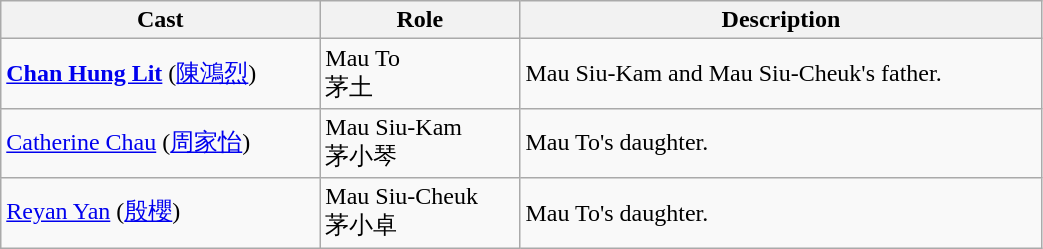<table class="wikitable" width="55%">
<tr>
<th>Cast</th>
<th>Role</th>
<th>Description</th>
</tr>
<tr>
<td><strong><a href='#'>Chan Hung Lit</a></strong> (<a href='#'>陳鴻烈</a>)</td>
<td>Mau To <br> 茅土</td>
<td>Mau Siu-Kam and Mau Siu-Cheuk's father.</td>
</tr>
<tr>
<td><a href='#'>Catherine Chau</a> (<a href='#'>周家怡</a>)</td>
<td>Mau Siu-Kam <br> 茅小琴</td>
<td>Mau To's daughter.</td>
</tr>
<tr>
<td><a href='#'>Reyan Yan</a> (<a href='#'>殷櫻</a>)</td>
<td>Mau Siu-Cheuk <br> 茅小卓</td>
<td>Mau To's daughter.</td>
</tr>
</table>
